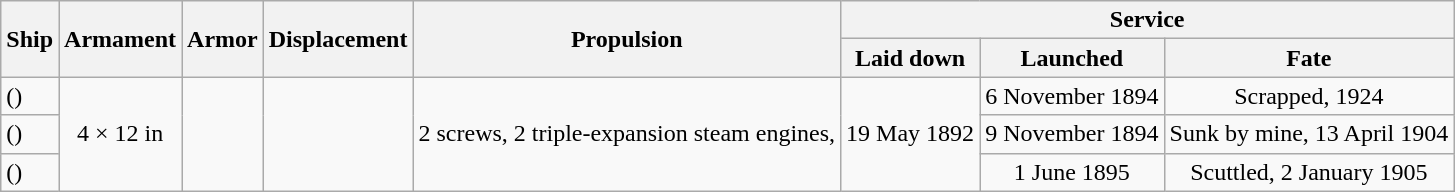<table class="wikitable">
<tr valign="center">
<th align= center rowspan=2>Ship</th>
<th align= center rowspan=2>Armament</th>
<th align= center rowspan=2>Armor</th>
<th align= center rowspan=2>Displacement</th>
<th align= center rowspan=2>Propulsion</th>
<th align= center colspan=3>Service</th>
</tr>
<tr valign="top">
<th align= center>Laid down</th>
<th align= center>Launched</th>
<th align= center>Fate</th>
</tr>
<tr valign="center">
<td align= left> ()</td>
<td align= center rowspan=3>4 × 12 in</td>
<td align= center rowspan=3></td>
<td align= center rowspan=3></td>
<td align= center rowspan=3>2 screws, 2 triple-expansion steam engines, </td>
<td align= center rowspan=3>19 May 1892</td>
<td align= center>6 November 1894</td>
<td align= center>Scrapped, 1924</td>
</tr>
<tr valign="center">
<td align= left> ()</td>
<td align= center>9 November 1894</td>
<td align= center>Sunk by mine, 13 April 1904</td>
</tr>
<tr valign="center">
<td align= left> ()</td>
<td align= center>1 June 1895</td>
<td align= center>Scuttled, 2 January 1905</td>
</tr>
</table>
